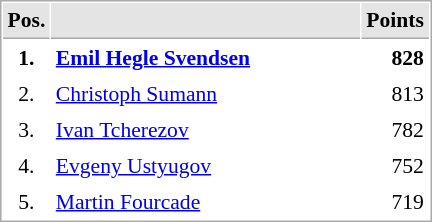<table cellspacing="1" cellpadding="3" style="border:1px solid #AAAAAA;font-size:90%">
<tr bgcolor="#E4E4E4">
<th style="border-bottom:1px solid #AAAAAA" width=10>Pos.</th>
<th style="border-bottom:1px solid #AAAAAA" width=200></th>
<th style="border-bottom:1px solid #AAAAAA" width=20>Points</th>
</tr>
<tr>
<td align="center"><strong>1.</strong></td>
<td> <strong><a href='#'>Emil Hegle Svendsen</a></strong></td>
<td align="right"><strong>828</strong></td>
</tr>
<tr>
<td align="center">2.</td>
<td> <a href='#'>Christoph Sumann</a></td>
<td align="right">813</td>
</tr>
<tr>
<td align="center">3.</td>
<td> <a href='#'>Ivan Tcherezov</a></td>
<td align="right">782</td>
</tr>
<tr>
<td align="center">4.</td>
<td> <a href='#'>Evgeny Ustyugov</a></td>
<td align="right">752</td>
</tr>
<tr>
<td align="center">5.</td>
<td> <a href='#'>Martin Fourcade</a></td>
<td align="right">719</td>
</tr>
</table>
